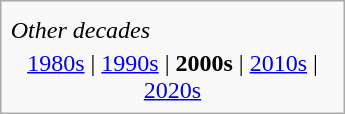<table class="infobox" width=230>
<tr>
<td></td>
</tr>
<tr>
<td><em>Other decades</em></td>
</tr>
<tr>
<td align="center"><a href='#'>1980s</a> | <a href='#'>1990s</a> | <strong>2000s</strong> | <a href='#'>2010s</a> | <a href='#'>2020s</a></td>
</tr>
</table>
